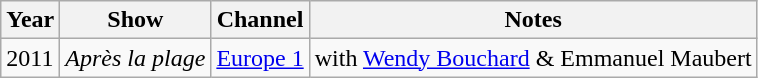<table class="wikitable">
<tr>
<th>Year</th>
<th>Show</th>
<th>Channel</th>
<th>Notes</th>
</tr>
<tr>
<td>2011</td>
<td><em>Après la plage</em></td>
<td><a href='#'>Europe 1</a></td>
<td>with <a href='#'>Wendy Bouchard</a> & Emmanuel Maubert</td>
</tr>
</table>
